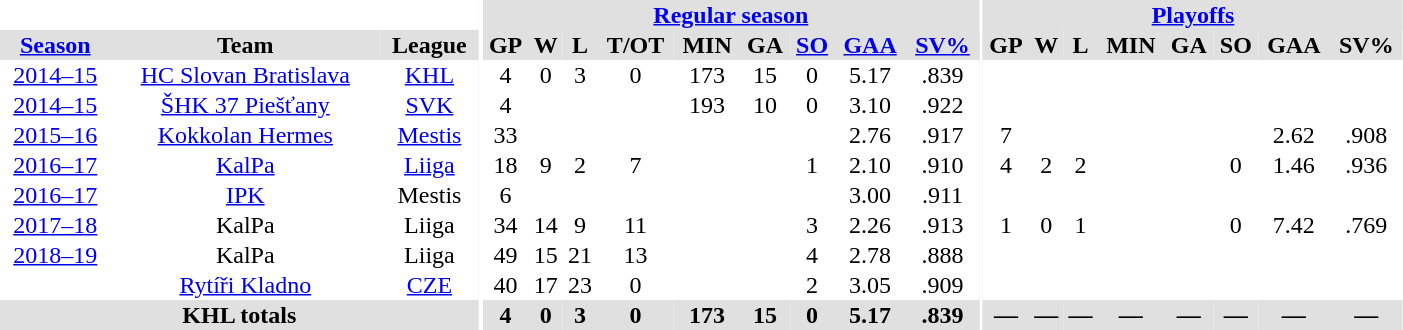<table border="0" cellpadding="1" cellspacing="0" style="text-align:center; width:74%">
<tr align="center" bgcolor="#e0e0e0">
<th align="center" colspan="3" bgcolor="#ffffff"></th>
<th rowspan="101" align="center" bgcolor="#ffffff"></th>
<th align="center" colspan="9" bgcolor="#e0e0e0"><a href='#'>Regular season</a></th>
<th rowspan="101" align="center" bgcolor="#ffffff"></th>
<th align="center" colspan="8" bgcolor="#e0e0e0"><a href='#'>Playoffs</a></th>
</tr>
<tr ALIGN="center" bgcolor="#e0e0e0">
<th><a href='#'>Season</a></th>
<th>Team</th>
<th>League</th>
<th>GP</th>
<th>W</th>
<th>L</th>
<th>T/OT</th>
<th>MIN</th>
<th>GA</th>
<th><a href='#'>SO</a></th>
<th><a href='#'>GAA</a></th>
<th><a href='#'>SV%</a></th>
<th>GP</th>
<th>W</th>
<th>L</th>
<th>MIN</th>
<th>GA</th>
<th>SO</th>
<th>GAA</th>
<th>SV%</th>
</tr>
<tr ALIGN="center">
<td><a href='#'>2014–15</a></td>
<td><a href='#'>HC Slovan Bratislava</a></td>
<td><a href='#'>KHL</a></td>
<td>4</td>
<td>0</td>
<td>3</td>
<td>0</td>
<td>173</td>
<td>15</td>
<td>0</td>
<td>5.17</td>
<td>.839</td>
</tr>
<tr ALIGN="center">
<td><a href='#'>2014–15</a></td>
<td><a href='#'>ŠHK 37 Piešťany</a></td>
<td><a href='#'>SVK</a></td>
<td>4</td>
<td></td>
<td></td>
<td></td>
<td>193</td>
<td>10</td>
<td>0</td>
<td>3.10</td>
<td>.922</td>
</tr>
<tr ALIGN="center">
<td><a href='#'>2015–16</a></td>
<td><a href='#'>Kokkolan Hermes</a></td>
<td><a href='#'>Mestis</a></td>
<td>33</td>
<td></td>
<td></td>
<td></td>
<td></td>
<td></td>
<td></td>
<td>2.76</td>
<td>.917</td>
<td>7</td>
<td></td>
<td></td>
<td></td>
<td></td>
<td></td>
<td>2.62</td>
<td>.908</td>
</tr>
<tr ALIGN="center">
<td><a href='#'>2016–17</a></td>
<td><a href='#'>KalPa</a></td>
<td><a href='#'>Liiga</a></td>
<td>18</td>
<td>9</td>
<td>2</td>
<td>7</td>
<td></td>
<td></td>
<td>1</td>
<td>2.10</td>
<td>.910</td>
<td>4</td>
<td>2</td>
<td>2</td>
<td></td>
<td></td>
<td>0</td>
<td>1.46</td>
<td>.936</td>
</tr>
<tr ALIGN="center">
<td><a href='#'>2016–17</a></td>
<td><a href='#'>IPK</a></td>
<td>Mestis</td>
<td>6</td>
<td></td>
<td></td>
<td></td>
<td></td>
<td></td>
<td></td>
<td>3.00</td>
<td>.911</td>
<td></td>
<td></td>
<td></td>
<td></td>
<td></td>
<td></td>
<td></td>
<td></td>
</tr>
<tr ALIGN="center">
<td><a href='#'>2017–18</a></td>
<td>KalPa</td>
<td>Liiga</td>
<td>34</td>
<td>14</td>
<td>9</td>
<td>11</td>
<td></td>
<td></td>
<td>3</td>
<td>2.26</td>
<td>.913</td>
<td>1</td>
<td>0</td>
<td>1</td>
<td></td>
<td></td>
<td>0</td>
<td>7.42</td>
<td>.769</td>
</tr>
<tr ALIGN="center">
<td><a href='#'>2018–19</a></td>
<td>KalPa</td>
<td>Liiga</td>
<td>49</td>
<td>15</td>
<td>21</td>
<td>13</td>
<td></td>
<td></td>
<td>4</td>
<td>2.78</td>
<td>.888</td>
<td></td>
<td></td>
<td></td>
<td></td>
<td></td>
<td></td>
<td></td>
<td></td>
</tr>
<tr ALIGN="center">
<td></td>
<td><a href='#'>Rytíři Kladno</a></td>
<td><a href='#'>CZE</a></td>
<td>40</td>
<td>17</td>
<td>23</td>
<td>0</td>
<td></td>
<td></td>
<td>2</td>
<td>3.05</td>
<td>.909</td>
<td></td>
<td></td>
<td></td>
<td></td>
<td></td>
<td></td>
<td></td>
<td></td>
</tr>
<tr ALIGN="center" bgcolor="#e0e0e0">
<th colspan="3" align="center">KHL totals</th>
<th>4</th>
<th>0</th>
<th>3</th>
<th>0</th>
<th>173</th>
<th>15</th>
<th>0</th>
<th>5.17</th>
<th>.839</th>
<th>—</th>
<th>—</th>
<th>—</th>
<th>—</th>
<th>—</th>
<th>—</th>
<th>—</th>
<th>—</th>
</tr>
</table>
